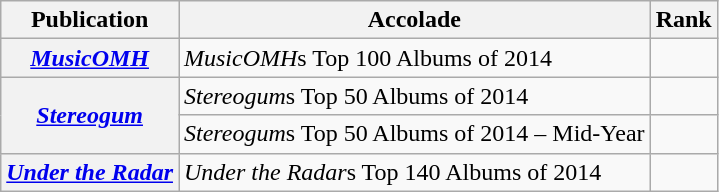<table class="wikitable sortable plainrowheaders">
<tr>
<th scope="col">Publication</th>
<th scope="col">Accolade</th>
<th scope="col">Rank</th>
</tr>
<tr>
<th scope="row"><em><a href='#'>MusicOMH</a></em></th>
<td><em>MusicOMH</em>s Top 100 Albums of 2014</td>
<td></td>
</tr>
<tr>
<th rowspan=2 scope="row"><em><a href='#'>Stereogum</a></em></th>
<td><em>Stereogum</em>s Top 50 Albums of 2014</td>
<td></td>
</tr>
<tr>
<td><em>Stereogum</em>s Top 50 Albums of 2014 – Mid-Year</td>
<td></td>
</tr>
<tr>
<th scope="row"><em><a href='#'>Under the Radar</a></em></th>
<td><em>Under the Radar</em>s Top 140 Albums of 2014</td>
<td></td>
</tr>
</table>
